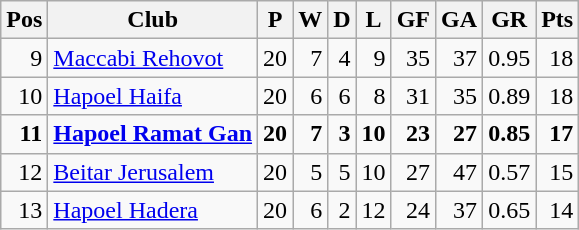<table class="wikitable" style="text-align:right">
<tr>
<th>Pos</th>
<th>Club</th>
<th>P</th>
<th>W</th>
<th>D</th>
<th>L</th>
<th>GF</th>
<th>GA</th>
<th>GR</th>
<th>Pts</th>
</tr>
<tr>
<td>9</td>
<td align=left><a href='#'>Maccabi Rehovot</a></td>
<td>20</td>
<td>7</td>
<td>4</td>
<td>9</td>
<td>35</td>
<td>37</td>
<td>0.95</td>
<td>18</td>
</tr>
<tr>
<td>10</td>
<td align=left><a href='#'>Hapoel Haifa</a></td>
<td>20</td>
<td>6</td>
<td>6</td>
<td>8</td>
<td>31</td>
<td>35</td>
<td>0.89</td>
<td>18</td>
</tr>
<tr>
<td><strong>11</strong></td>
<td align=left><strong><a href='#'>Hapoel Ramat Gan</a></strong></td>
<td><strong>20</strong></td>
<td><strong>7</strong></td>
<td><strong>3</strong></td>
<td><strong>10</strong></td>
<td><strong>23</strong></td>
<td><strong>27</strong></td>
<td><strong>0.85</strong></td>
<td><strong>17</strong></td>
</tr>
<tr>
<td>12</td>
<td align=left><a href='#'>Beitar Jerusalem</a></td>
<td>20</td>
<td>5</td>
<td>5</td>
<td>10</td>
<td>27</td>
<td>47</td>
<td>0.57</td>
<td>15</td>
</tr>
<tr>
<td>13</td>
<td align=left><a href='#'>Hapoel Hadera</a></td>
<td>20</td>
<td>6</td>
<td>2</td>
<td>12</td>
<td>24</td>
<td>37</td>
<td>0.65</td>
<td>14</td>
</tr>
</table>
